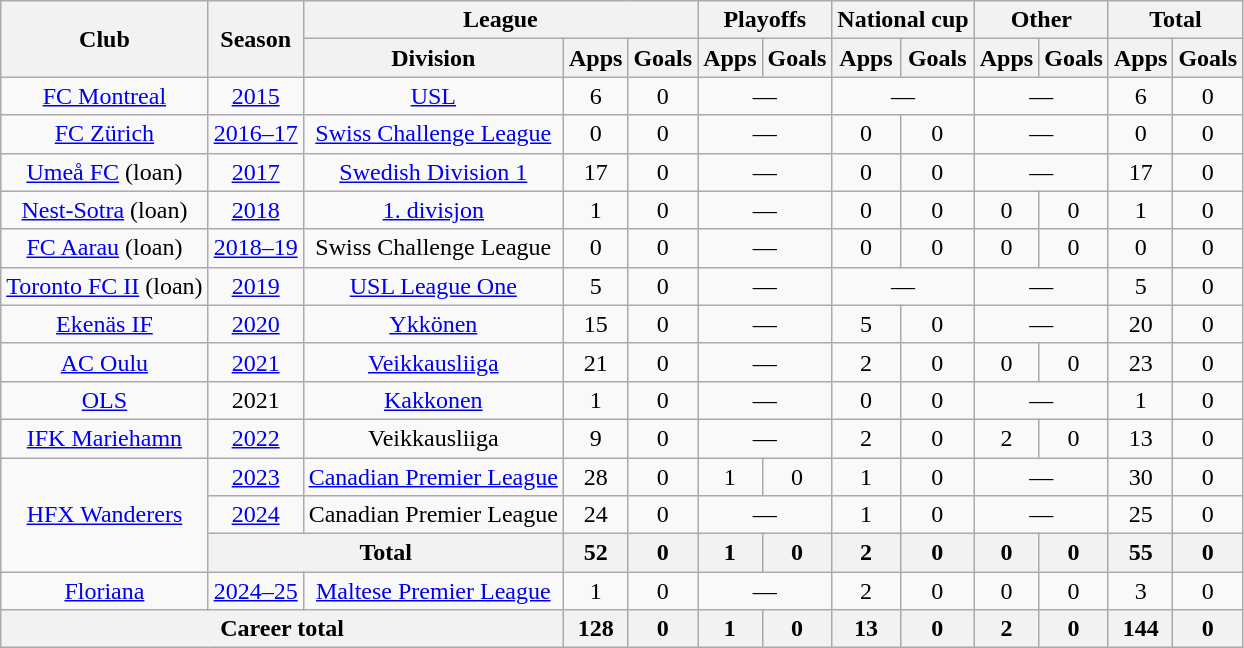<table class="wikitable" style="text-align: center">
<tr>
<th rowspan="2">Club</th>
<th rowspan="2">Season</th>
<th colspan="3">League</th>
<th colspan="2">Playoffs</th>
<th colspan="2">National cup</th>
<th colspan="2">Other</th>
<th colspan="2">Total</th>
</tr>
<tr>
<th>Division</th>
<th>Apps</th>
<th>Goals</th>
<th>Apps</th>
<th>Goals</th>
<th>Apps</th>
<th>Goals</th>
<th>Apps</th>
<th>Goals</th>
<th>Apps</th>
<th>Goals</th>
</tr>
<tr>
<td><a href='#'>FC Montreal</a></td>
<td><a href='#'>2015</a></td>
<td><a href='#'>USL</a></td>
<td>6</td>
<td>0</td>
<td colspan="2">—</td>
<td colspan="2">—</td>
<td colspan="2">—</td>
<td>6</td>
<td>0</td>
</tr>
<tr>
<td><a href='#'>FC Zürich</a></td>
<td><a href='#'>2016–17</a></td>
<td><a href='#'>Swiss Challenge League</a></td>
<td>0</td>
<td>0</td>
<td colspan="2">—</td>
<td>0</td>
<td>0</td>
<td colspan="2">—</td>
<td>0</td>
<td>0</td>
</tr>
<tr>
<td><a href='#'>Umeå FC</a> (loan)</td>
<td><a href='#'>2017</a></td>
<td><a href='#'>Swedish Division 1</a></td>
<td>17</td>
<td>0</td>
<td colspan="2">—</td>
<td>0</td>
<td>0</td>
<td colspan="2">—</td>
<td>17</td>
<td>0</td>
</tr>
<tr>
<td><a href='#'>Nest-Sotra</a> (loan)</td>
<td><a href='#'>2018</a></td>
<td><a href='#'>1. divisjon</a></td>
<td>1</td>
<td>0</td>
<td colspan="2">—</td>
<td>0</td>
<td>0</td>
<td>0</td>
<td>0</td>
<td>1</td>
<td>0</td>
</tr>
<tr>
<td><a href='#'>FC Aarau</a> (loan)</td>
<td><a href='#'>2018–19</a></td>
<td>Swiss Challenge League</td>
<td>0</td>
<td>0</td>
<td colspan="2">—</td>
<td>0</td>
<td>0</td>
<td>0</td>
<td>0</td>
<td>0</td>
<td>0</td>
</tr>
<tr>
<td><a href='#'>Toronto FC II</a> (loan)</td>
<td><a href='#'>2019</a></td>
<td><a href='#'>USL League One</a></td>
<td>5</td>
<td>0</td>
<td colspan="2">—</td>
<td colspan="2">—</td>
<td colspan="2">—</td>
<td>5</td>
<td>0</td>
</tr>
<tr>
<td><a href='#'>Ekenäs IF</a></td>
<td><a href='#'>2020</a></td>
<td><a href='#'>Ykkönen</a></td>
<td>15</td>
<td>0</td>
<td colspan="2">—</td>
<td>5</td>
<td>0</td>
<td colspan="2">—</td>
<td>20</td>
<td>0</td>
</tr>
<tr>
<td><a href='#'>AC Oulu</a></td>
<td><a href='#'>2021</a></td>
<td><a href='#'>Veikkausliiga</a></td>
<td>21</td>
<td>0</td>
<td colspan="2">—</td>
<td>2</td>
<td>0</td>
<td>0</td>
<td>0</td>
<td>23</td>
<td>0</td>
</tr>
<tr>
<td><a href='#'>OLS</a></td>
<td>2021</td>
<td><a href='#'>Kakkonen</a></td>
<td>1</td>
<td>0</td>
<td colspan="2">—</td>
<td>0</td>
<td>0</td>
<td colspan="2">—</td>
<td>1</td>
<td>0</td>
</tr>
<tr>
<td><a href='#'>IFK Mariehamn</a></td>
<td><a href='#'>2022</a></td>
<td>Veikkausliiga</td>
<td>9</td>
<td>0</td>
<td colspan="2">—</td>
<td>2</td>
<td>0</td>
<td>2</td>
<td>0</td>
<td>13</td>
<td>0</td>
</tr>
<tr>
<td rowspan="3"><a href='#'>HFX Wanderers</a></td>
<td><a href='#'>2023</a></td>
<td><a href='#'>Canadian Premier League</a></td>
<td>28</td>
<td>0</td>
<td>1</td>
<td>0</td>
<td>1</td>
<td>0</td>
<td colspan="2">—</td>
<td>30</td>
<td>0</td>
</tr>
<tr>
<td><a href='#'>2024</a></td>
<td>Canadian Premier League</td>
<td>24</td>
<td>0</td>
<td colspan="2">—</td>
<td>1</td>
<td>0</td>
<td colspan="2">—</td>
<td>25</td>
<td>0</td>
</tr>
<tr>
<th colspan="2">Total</th>
<th>52</th>
<th>0</th>
<th>1</th>
<th>0</th>
<th>2</th>
<th>0</th>
<th>0</th>
<th>0</th>
<th>55</th>
<th>0</th>
</tr>
<tr>
<td><a href='#'>Floriana</a></td>
<td><a href='#'>2024–25</a></td>
<td><a href='#'>Maltese Premier League</a></td>
<td>1</td>
<td>0</td>
<td colspan="2">—</td>
<td>2</td>
<td>0</td>
<td>0</td>
<td>0</td>
<td>3</td>
<td>0</td>
</tr>
<tr>
<th colspan="3">Career total</th>
<th>128</th>
<th>0</th>
<th>1</th>
<th>0</th>
<th>13</th>
<th>0</th>
<th>2</th>
<th>0</th>
<th>144</th>
<th>0</th>
</tr>
</table>
